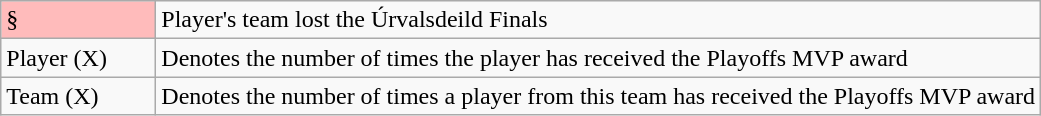<table class="wikitable">
<tr>
<td style="background-color:#FFBBBB; border:1px solid #aaaaaa; width:6em">§</td>
<td>Player's team lost the Úrvalsdeild Finals</td>
</tr>
<tr>
<td>Player (X)</td>
<td>Denotes the number of times the player has received the Playoffs MVP award</td>
</tr>
<tr>
<td>Team (X)</td>
<td>Denotes the number of times a player from this team has received the Playoffs MVP award</td>
</tr>
</table>
